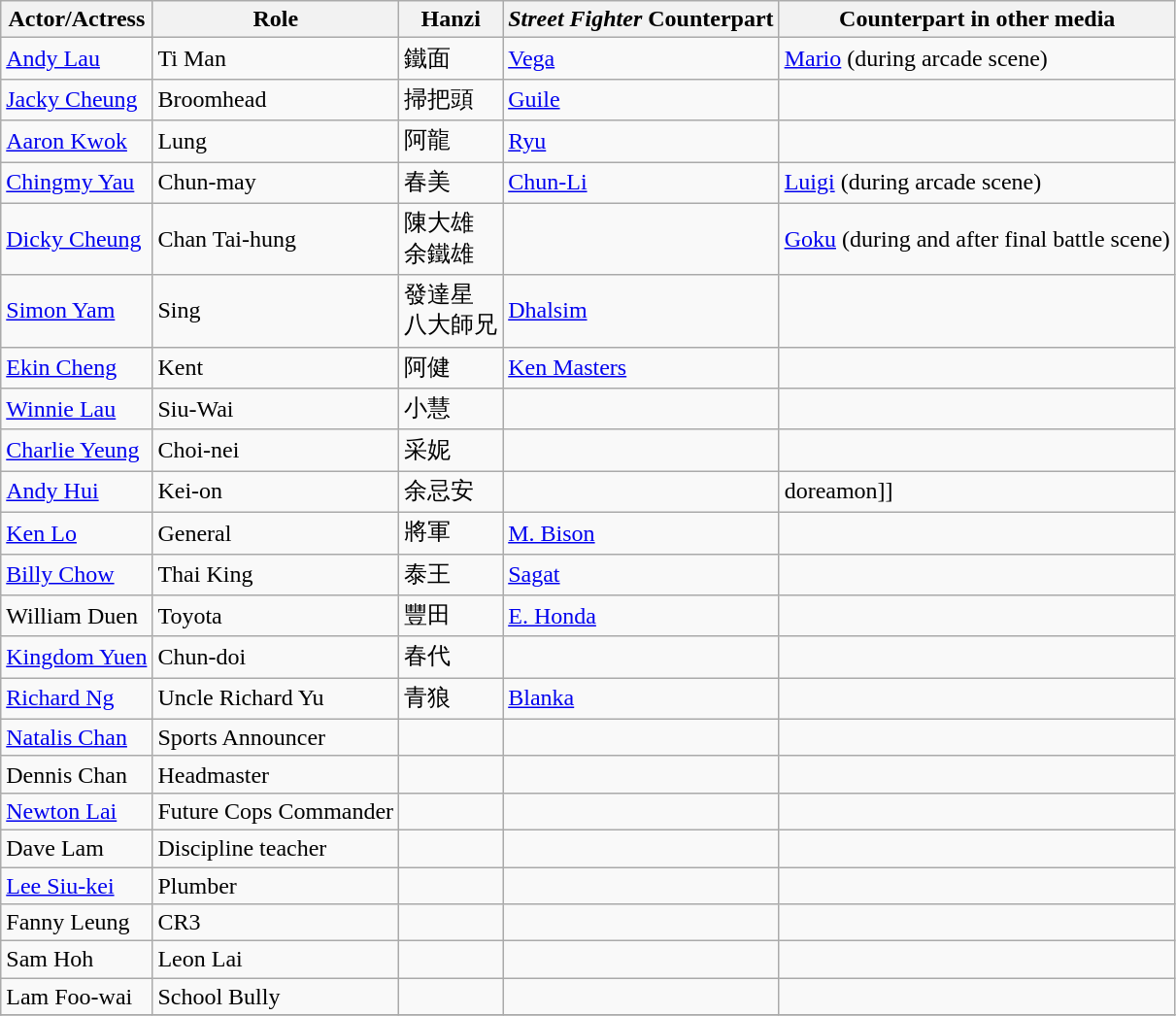<table class="wikitable">
<tr>
<th>Actor/Actress</th>
<th>Role</th>
<th>Hanzi</th>
<th><em>Street Fighter</em> Counterpart</th>
<th>Counterpart in other media</th>
</tr>
<tr>
<td><a href='#'>Andy Lau</a></td>
<td>Ti Man</td>
<td>鐵面</td>
<td><a href='#'>Vega</a></td>
<td><a href='#'>Mario</a> (during arcade scene)</td>
</tr>
<tr>
<td><a href='#'>Jacky Cheung</a></td>
<td>Broomhead</td>
<td>掃把頭</td>
<td><a href='#'>Guile</a></td>
<td></td>
</tr>
<tr>
<td><a href='#'>Aaron Kwok</a></td>
<td>Lung</td>
<td>阿龍</td>
<td><a href='#'>Ryu</a></td>
<td></td>
</tr>
<tr>
<td><a href='#'>Chingmy Yau</a></td>
<td>Chun-may</td>
<td>春美</td>
<td><a href='#'>Chun-Li</a></td>
<td><a href='#'>Luigi</a> (during arcade scene)</td>
</tr>
<tr>
<td><a href='#'>Dicky Cheung</a></td>
<td>Chan Tai-hung</td>
<td>陳大雄<br>余鐵雄</td>
<td></td>
<td><a href='#'>Goku</a> (during and after final battle scene)</td>
</tr>
<tr>
<td><a href='#'>Simon Yam</a></td>
<td>Sing</td>
<td>發達星<br>八大師兄</td>
<td><a href='#'>Dhalsim</a></td>
<td></td>
</tr>
<tr>
<td><a href='#'>Ekin Cheng</a></td>
<td>Kent</td>
<td>阿健</td>
<td><a href='#'>Ken Masters</a></td>
<td></td>
</tr>
<tr>
<td><a href='#'>Winnie Lau</a></td>
<td>Siu-Wai</td>
<td>小慧</td>
<td></td>
<td></td>
</tr>
<tr>
<td><a href='#'>Charlie Yeung</a></td>
<td>Choi-nei</td>
<td>采妮</td>
<td></td>
<td></td>
</tr>
<tr>
<td><a href='#'>Andy Hui</a></td>
<td>Kei-on</td>
<td>余忌安</td>
<td></td>
<td>doreamon]]</td>
</tr>
<tr>
<td><a href='#'>Ken Lo</a></td>
<td>General</td>
<td>將軍</td>
<td><a href='#'>M. Bison</a></td>
<td></td>
</tr>
<tr>
<td><a href='#'>Billy Chow</a></td>
<td>Thai King</td>
<td>泰王</td>
<td><a href='#'>Sagat</a></td>
<td></td>
</tr>
<tr>
<td>William Duen</td>
<td>Toyota</td>
<td>豐田</td>
<td><a href='#'>E. Honda</a></td>
<td></td>
</tr>
<tr>
<td><a href='#'>Kingdom Yuen</a></td>
<td>Chun-doi</td>
<td>春代</td>
<td></td>
</tr>
<tr>
<td><a href='#'>Richard Ng</a></td>
<td>Uncle Richard Yu</td>
<td>青狼</td>
<td><a href='#'>Blanka</a></td>
<td></td>
</tr>
<tr>
<td><a href='#'>Natalis Chan</a></td>
<td>Sports Announcer</td>
<td></td>
<td></td>
<td></td>
</tr>
<tr>
<td>Dennis Chan</td>
<td>Headmaster</td>
<td></td>
<td></td>
<td></td>
</tr>
<tr>
<td><a href='#'>Newton Lai</a></td>
<td>Future Cops Commander</td>
<td></td>
<td></td>
<td></td>
</tr>
<tr>
<td>Dave Lam</td>
<td>Discipline teacher</td>
<td></td>
<td></td>
<td></td>
</tr>
<tr>
<td><a href='#'>Lee Siu-kei</a></td>
<td>Plumber</td>
<td></td>
<td></td>
<td></td>
</tr>
<tr>
<td>Fanny Leung</td>
<td>CR3</td>
<td></td>
<td></td>
<td></td>
</tr>
<tr>
<td>Sam Hoh</td>
<td>Leon Lai</td>
<td></td>
<td></td>
<td></td>
</tr>
<tr>
<td>Lam Foo-wai</td>
<td>School Bully</td>
<td></td>
<td></td>
<td></td>
</tr>
<tr>
</tr>
</table>
